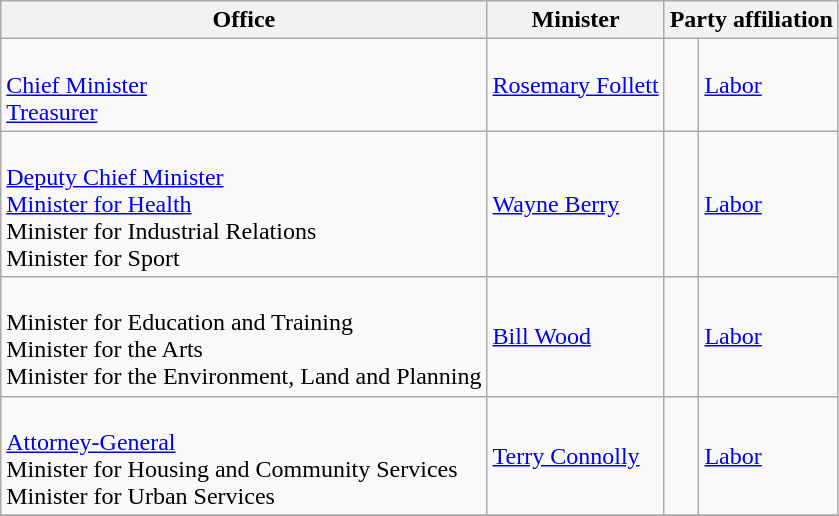<table class="wikitable">
<tr>
<th>Office</th>
<th>Minister</th>
<th colspan=2>Party affiliation</th>
</tr>
<tr>
<td><br><a href='#'>Chief Minister</a><br>
<a href='#'>Treasurer</a></td>
<td><a href='#'>Rosemary Follett</a></td>
<td> </td>
<td><a href='#'>Labor</a></td>
</tr>
<tr>
<td><br><a href='#'>Deputy Chief Minister</a><br>
<a href='#'>Minister for Health</a><br>
Minister for Industrial Relations<br>
Minister for Sport</td>
<td><a href='#'>Wayne Berry</a></td>
<td> </td>
<td><a href='#'>Labor</a></td>
</tr>
<tr>
<td><br>Minister for Education and Training<br>
Minister for the Arts<br>
Minister for the Environment, Land and Planning</td>
<td><a href='#'>Bill Wood</a></td>
<td> </td>
<td><a href='#'>Labor</a></td>
</tr>
<tr>
<td><br><a href='#'>Attorney-General</a><br>
Minister for Housing and Community Services<br>
Minister for Urban Services</td>
<td><a href='#'>Terry Connolly</a></td>
<td> </td>
<td><a href='#'>Labor</a></td>
</tr>
<tr>
</tr>
</table>
